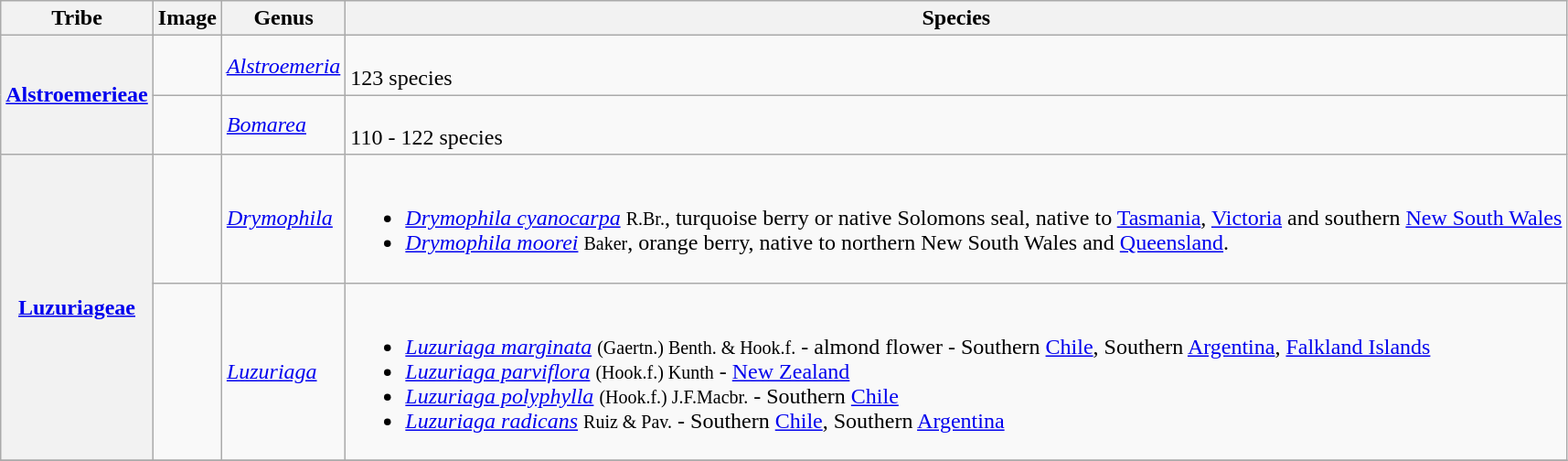<table class="wikitable collapsible">
<tr>
<th>Tribe</th>
<th>Image</th>
<th>Genus</th>
<th>Species</th>
</tr>
<tr>
<th rowspan="2" style="text-align:center;"><a href='#'>Alstroemerieae</a></th>
<td></td>
<td><em><a href='#'>Alstroemeria</a></em> </td>
<td><br>123 species</td>
</tr>
<tr>
<td></td>
<td><em><a href='#'>Bomarea</a></em> </td>
<td><br>110 - 122 species</td>
</tr>
<tr>
<th rowspan="2" style="text-align:center;"><a href='#'>Luzuriageae</a></th>
<td></td>
<td><em><a href='#'>Drymophila</a></em> </td>
<td><br><ul><li><em><a href='#'>Drymophila cyanocarpa</a></em> <small>R.Br.</small>, turquoise berry or native Solomons seal, native to <a href='#'>Tasmania</a>, <a href='#'>Victoria</a> and southern <a href='#'>New South Wales</a></li><li><em><a href='#'>Drymophila moorei</a></em> <small>Baker</small>, orange berry, native to northern New South Wales and <a href='#'>Queensland</a>.</li></ul></td>
</tr>
<tr>
<td></td>
<td><em><a href='#'>Luzuriaga</a></em> </td>
<td><br><ul><li><em><a href='#'>Luzuriaga marginata</a></em> <small>(Gaertn.) Benth. & Hook.f.</small> - almond flower	- Southern <a href='#'>Chile</a>, Southern <a href='#'>Argentina</a>, <a href='#'>Falkland Islands</a></li><li><em><a href='#'>Luzuriaga parviflora</a></em> <small>(Hook.f.) Kunth</small> - <a href='#'>New Zealand</a></li><li><em><a href='#'>Luzuriaga polyphylla</a></em> <small>(Hook.f.) J.F.Macbr.</small> - Southern <a href='#'>Chile</a></li><li><em><a href='#'>Luzuriaga radicans</a></em> <small>Ruiz & Pav.</small> - Southern <a href='#'>Chile</a>, Southern <a href='#'>Argentina</a></li></ul></td>
</tr>
<tr>
</tr>
</table>
